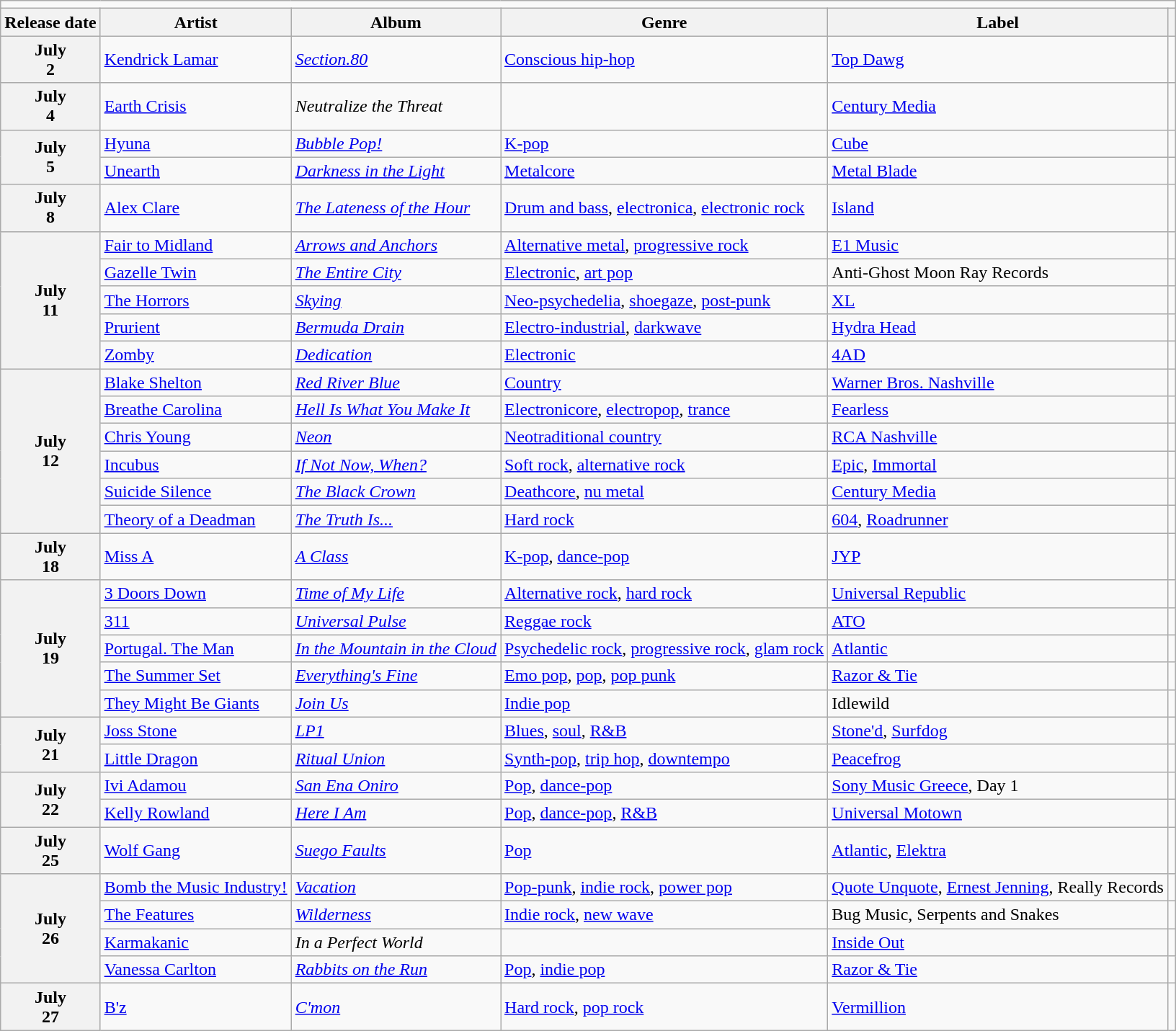<table class="wikitable plainrowheaders">
<tr>
<td colspan="6" style="text-align:center;"></td>
</tr>
<tr>
<th scope="col">Release date</th>
<th scope="col">Artist</th>
<th scope="col">Album</th>
<th scope="col">Genre</th>
<th scope="col">Label</th>
<th scope="col"></th>
</tr>
<tr>
<th scope="row" style="text-align:center;">July<br>2</th>
<td><a href='#'>Kendrick Lamar</a></td>
<td><em><a href='#'>Section.80</a></em></td>
<td><a href='#'>Conscious hip-hop</a></td>
<td><a href='#'>Top Dawg</a></td>
<td></td>
</tr>
<tr>
<th scope="row" style="text-align:center;">July<br>4</th>
<td><a href='#'>Earth Crisis</a></td>
<td><em>Neutralize the Threat</em></td>
<td></td>
<td><a href='#'>Century Media</a></td>
<td></td>
</tr>
<tr>
<th scope="row" rowspan="2" style="text-align:center;">July<br>5</th>
<td><a href='#'>Hyuna</a></td>
<td><em><a href='#'>Bubble Pop!</a></em></td>
<td><a href='#'>K-pop</a></td>
<td><a href='#'>Cube</a></td>
<td></td>
</tr>
<tr>
<td><a href='#'>Unearth</a></td>
<td><em><a href='#'>Darkness in the Light</a></em></td>
<td><a href='#'>Metalcore</a></td>
<td><a href='#'>Metal Blade</a></td>
<td></td>
</tr>
<tr>
<th scope="row" style="text-align:center;">July<br>8</th>
<td><a href='#'>Alex Clare</a></td>
<td><em><a href='#'>The Lateness of the Hour</a></em></td>
<td><a href='#'>Drum and bass</a>, <a href='#'>electronica</a>, <a href='#'>electronic rock</a></td>
<td><a href='#'>Island</a></td>
<td></td>
</tr>
<tr>
<th scope="row" rowspan="5" style="text-align:center;">July<br>11</th>
<td><a href='#'>Fair to Midland</a></td>
<td><em><a href='#'>Arrows and Anchors</a></em></td>
<td><a href='#'>Alternative metal</a>, <a href='#'>progressive rock</a></td>
<td><a href='#'>E1 Music</a></td>
<td></td>
</tr>
<tr>
<td><a href='#'>Gazelle Twin</a></td>
<td><em><a href='#'>The Entire City</a></em></td>
<td><a href='#'>Electronic</a>, <a href='#'>art pop</a></td>
<td>Anti-Ghost Moon Ray Records</td>
<td></td>
</tr>
<tr>
<td><a href='#'>The Horrors</a></td>
<td><em><a href='#'>Skying</a></em></td>
<td><a href='#'>Neo-psychedelia</a>, <a href='#'>shoegaze</a>, <a href='#'>post-punk</a></td>
<td><a href='#'>XL</a></td>
<td></td>
</tr>
<tr>
<td><a href='#'>Prurient</a></td>
<td><em><a href='#'>Bermuda Drain</a></em></td>
<td><a href='#'>Electro-industrial</a>, <a href='#'>darkwave</a></td>
<td><a href='#'>Hydra Head</a></td>
<td></td>
</tr>
<tr>
<td><a href='#'>Zomby</a></td>
<td><em><a href='#'>Dedication</a></em></td>
<td><a href='#'>Electronic</a></td>
<td><a href='#'>4AD</a></td>
<td></td>
</tr>
<tr>
<th scope="row" rowspan="6" style="text-align:center;">July<br>12</th>
<td><a href='#'>Blake Shelton</a></td>
<td><em><a href='#'>Red River Blue</a></em></td>
<td><a href='#'>Country</a></td>
<td><a href='#'>Warner Bros. Nashville</a></td>
<td></td>
</tr>
<tr>
<td><a href='#'>Breathe Carolina</a></td>
<td><em><a href='#'>Hell Is What You Make It</a></em></td>
<td><a href='#'>Electronicore</a>, <a href='#'>electropop</a>, <a href='#'>trance</a></td>
<td><a href='#'>Fearless</a></td>
<td></td>
</tr>
<tr>
<td><a href='#'>Chris Young</a></td>
<td><em><a href='#'>Neon</a></em></td>
<td><a href='#'>Neotraditional country</a></td>
<td><a href='#'>RCA Nashville</a></td>
<td></td>
</tr>
<tr>
<td><a href='#'>Incubus</a></td>
<td><em><a href='#'>If Not Now, When?</a></em></td>
<td><a href='#'>Soft rock</a>, <a href='#'>alternative rock</a></td>
<td><a href='#'>Epic</a>, <a href='#'>Immortal</a></td>
<td></td>
</tr>
<tr>
<td><a href='#'>Suicide Silence</a></td>
<td><em><a href='#'>The Black Crown</a></em></td>
<td><a href='#'>Deathcore</a>, <a href='#'>nu metal</a></td>
<td><a href='#'>Century Media</a></td>
<td></td>
</tr>
<tr>
<td><a href='#'>Theory of a Deadman</a></td>
<td><em><a href='#'>The Truth Is...</a></em></td>
<td><a href='#'>Hard rock</a></td>
<td><a href='#'>604</a>, <a href='#'>Roadrunner</a></td>
<td></td>
</tr>
<tr>
<th scope="row" style="text-align:center;">July<br>18</th>
<td><a href='#'>Miss A</a></td>
<td><em><a href='#'>A Class</a></em></td>
<td><a href='#'>K-pop</a>, <a href='#'>dance-pop</a></td>
<td><a href='#'>JYP</a></td>
<td></td>
</tr>
<tr>
<th scope="row" rowspan="5" style="text-align:center;">July<br>19</th>
<td><a href='#'>3 Doors Down</a></td>
<td><em><a href='#'>Time of My Life</a></em></td>
<td><a href='#'>Alternative rock</a>, <a href='#'>hard rock</a></td>
<td><a href='#'>Universal Republic</a></td>
<td></td>
</tr>
<tr>
<td><a href='#'>311</a></td>
<td><em><a href='#'>Universal Pulse</a></em></td>
<td><a href='#'>Reggae rock</a></td>
<td><a href='#'>ATO</a></td>
<td></td>
</tr>
<tr>
<td><a href='#'>Portugal. The Man</a></td>
<td><em><a href='#'>In the Mountain in the Cloud</a></em></td>
<td><a href='#'>Psychedelic rock</a>, <a href='#'>progressive rock</a>, <a href='#'>glam rock</a></td>
<td><a href='#'>Atlantic</a></td>
<td></td>
</tr>
<tr>
<td><a href='#'>The Summer Set</a></td>
<td><em><a href='#'>Everything's Fine</a></em></td>
<td><a href='#'>Emo pop</a>, <a href='#'>pop</a>, <a href='#'>pop punk</a></td>
<td><a href='#'>Razor & Tie</a></td>
<td></td>
</tr>
<tr>
<td><a href='#'>They Might Be Giants</a></td>
<td><em><a href='#'>Join Us</a></em></td>
<td><a href='#'>Indie pop</a></td>
<td>Idlewild</td>
<td></td>
</tr>
<tr>
<th scope="row" rowspan="2" style="text-align:center;">July<br>21</th>
<td><a href='#'>Joss Stone</a></td>
<td><em><a href='#'>LP1</a></em></td>
<td><a href='#'>Blues</a>, <a href='#'>soul</a>, <a href='#'>R&B</a></td>
<td><a href='#'>Stone'd</a>, <a href='#'>Surfdog</a></td>
<td></td>
</tr>
<tr>
<td><a href='#'>Little Dragon</a></td>
<td><em><a href='#'>Ritual Union</a></em></td>
<td><a href='#'>Synth-pop</a>, <a href='#'>trip hop</a>, <a href='#'>downtempo</a></td>
<td><a href='#'>Peacefrog</a></td>
<td></td>
</tr>
<tr>
<th rowspan="2" scope="row" style="text-align:center;">July<br>22</th>
<td><a href='#'>Ivi Adamou</a></td>
<td><em><a href='#'>San Ena Oniro</a></em></td>
<td><a href='#'>Pop</a>, <a href='#'>dance-pop</a></td>
<td><a href='#'>Sony Music Greece</a>, Day 1</td>
<td></td>
</tr>
<tr>
<td><a href='#'>Kelly Rowland</a></td>
<td><em><a href='#'>Here I Am</a></em></td>
<td><a href='#'>Pop</a>, <a href='#'>dance-pop</a>, <a href='#'>R&B</a></td>
<td><a href='#'>Universal Motown</a></td>
<td></td>
</tr>
<tr>
<th scope="row" style="text-align:center;">July<br>25</th>
<td><a href='#'>Wolf Gang</a></td>
<td><em><a href='#'>Suego Faults</a></em></td>
<td><a href='#'>Pop</a></td>
<td><a href='#'>Atlantic</a>, <a href='#'>Elektra</a></td>
<td></td>
</tr>
<tr>
<th scope="row" rowspan="4" style="text-align:center;">July<br>26</th>
<td><a href='#'>Bomb the Music Industry!</a></td>
<td><em><a href='#'>Vacation</a></em></td>
<td><a href='#'>Pop-punk</a>, <a href='#'>indie rock</a>, <a href='#'>power pop</a></td>
<td><a href='#'>Quote Unquote</a>, <a href='#'>Ernest Jenning</a>, Really Records</td>
<td></td>
</tr>
<tr>
<td><a href='#'>The Features</a></td>
<td><em><a href='#'>Wilderness</a></em></td>
<td><a href='#'>Indie rock</a>, <a href='#'>new wave</a></td>
<td>Bug Music, Serpents and Snakes</td>
<td></td>
</tr>
<tr>
<td><a href='#'>Karmakanic</a></td>
<td><em>In a Perfect World</em></td>
<td></td>
<td><a href='#'>Inside Out</a></td>
<td></td>
</tr>
<tr>
<td><a href='#'>Vanessa Carlton</a></td>
<td><em><a href='#'>Rabbits on the Run</a></em></td>
<td><a href='#'>Pop</a>, <a href='#'>indie pop</a></td>
<td><a href='#'>Razor & Tie</a></td>
<td></td>
</tr>
<tr>
<th scope="row" style="text-align:center;">July<br>27</th>
<td><a href='#'>B'z</a></td>
<td><em><a href='#'>C'mon</a></em></td>
<td><a href='#'>Hard rock</a>, <a href='#'>pop rock</a></td>
<td><a href='#'>Vermillion</a></td>
<td></td>
</tr>
</table>
